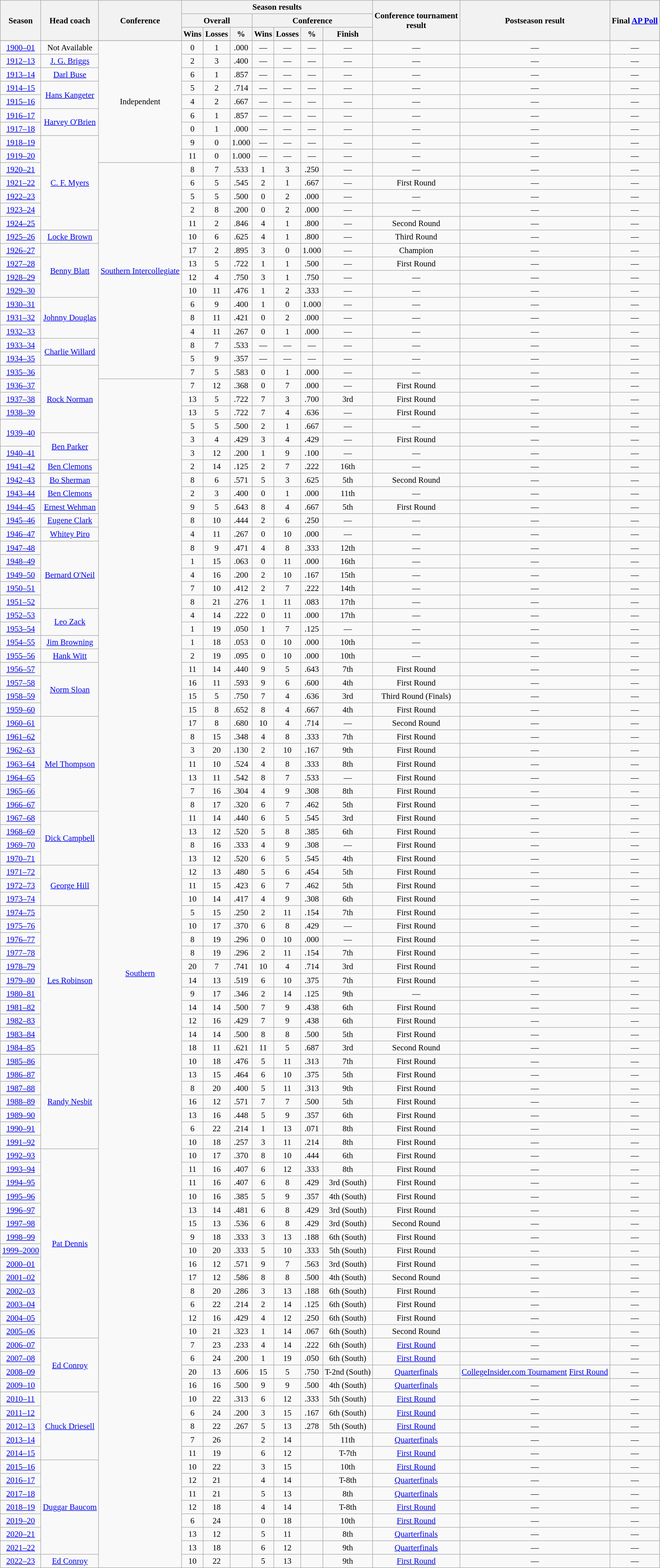<table class="wikitable" style="font-size: 95%; text-align:center;">
<tr>
<th rowspan="3">Season</th>
<th rowspan="3">Head coach</th>
<th rowspan="3">Conference</th>
<th colspan="7">Season results</th>
<th rowspan="3">Conference tournament<br>result<br></th>
<th rowspan="3">Postseason result<br></th>
<th rowspan="3">Final <a href='#'>AP Poll</a><br></th>
</tr>
<tr>
<th colspan="3">Overall</th>
<th colspan="4">Conference</th>
</tr>
<tr>
<th>Wins</th>
<th>Losses</th>
<th>%</th>
<th>Wins</th>
<th>Losses</th>
<th>%</th>
<th>Finish</th>
</tr>
<tr>
</tr>
<tr>
<td><a href='#'>1900–01</a></td>
<td>Not Available</td>
<td rowspan="9">Independent</td>
<td>0</td>
<td>1</td>
<td>.000</td>
<td>—</td>
<td>—</td>
<td>—</td>
<td>—</td>
<td>—</td>
<td>—</td>
<td>—</td>
</tr>
<tr>
<td><a href='#'>1912–13</a></td>
<td><a href='#'>J. G. Briggs</a></td>
<td>2</td>
<td>3</td>
<td>.400</td>
<td>—</td>
<td>—</td>
<td>—</td>
<td>—</td>
<td>—</td>
<td>—</td>
<td>—</td>
</tr>
<tr>
<td><a href='#'>1913–14</a></td>
<td><a href='#'>Darl Buse</a></td>
<td>6</td>
<td>1</td>
<td>.857</td>
<td>—</td>
<td>—</td>
<td>—</td>
<td>—</td>
<td>—</td>
<td>—</td>
<td>—</td>
</tr>
<tr>
<td><a href='#'>1914–15</a></td>
<td rowspan="2"><a href='#'>Hans Kangeter</a></td>
<td>5</td>
<td>2</td>
<td>.714</td>
<td>—</td>
<td>—</td>
<td>—</td>
<td>—</td>
<td>—</td>
<td>—</td>
<td>—</td>
</tr>
<tr>
<td><a href='#'>1915–16</a></td>
<td>4</td>
<td>2</td>
<td>.667</td>
<td>—</td>
<td>—</td>
<td>—</td>
<td>—</td>
<td>—</td>
<td>—</td>
<td>—</td>
</tr>
<tr>
<td><a href='#'>1916–17</a></td>
<td rowspan="2"><a href='#'>Harvey O'Brien</a></td>
<td>6</td>
<td>1</td>
<td>.857</td>
<td>—</td>
<td>—</td>
<td>—</td>
<td>—</td>
<td>—</td>
<td>—</td>
<td>—</td>
</tr>
<tr>
<td><a href='#'>1917–18</a></td>
<td>0</td>
<td>1</td>
<td>.000</td>
<td>—</td>
<td>—</td>
<td>—</td>
<td>—</td>
<td>—</td>
<td>—</td>
<td>—</td>
</tr>
<tr>
<td><a href='#'>1918–19</a></td>
<td rowspan="7"><a href='#'>C. F. Myers</a></td>
<td>9</td>
<td>0</td>
<td>1.000</td>
<td>—</td>
<td>—</td>
<td>—</td>
<td>—</td>
<td>—</td>
<td>—</td>
<td>—</td>
</tr>
<tr>
<td><a href='#'>1919–20</a></td>
<td>11</td>
<td>0</td>
<td>1.000</td>
<td>—</td>
<td>—</td>
<td>—</td>
<td>—</td>
<td>—</td>
<td>—</td>
<td>—</td>
</tr>
<tr>
<td><a href='#'>1920–21</a></td>
<td rowspan="16"><a href='#'>Southern Intercollegiate</a></td>
<td>8</td>
<td>7</td>
<td>.533</td>
<td>1</td>
<td>3</td>
<td>.250</td>
<td>—</td>
<td>—</td>
<td>—</td>
<td>—</td>
</tr>
<tr>
<td><a href='#'>1921–22</a></td>
<td>6</td>
<td>5</td>
<td>.545</td>
<td>2</td>
<td>1</td>
<td>.667</td>
<td>—</td>
<td>First Round</td>
<td>—</td>
<td>—</td>
</tr>
<tr>
<td><a href='#'>1922–23</a></td>
<td>5</td>
<td>5</td>
<td>.500</td>
<td>0</td>
<td>2</td>
<td>.000</td>
<td>—</td>
<td>—</td>
<td>—</td>
<td>—</td>
</tr>
<tr>
<td><a href='#'>1923–24</a></td>
<td>2</td>
<td>8</td>
<td>.200</td>
<td>0</td>
<td>2</td>
<td>.000</td>
<td>—</td>
<td>—</td>
<td>—</td>
<td>—</td>
</tr>
<tr>
<td><a href='#'>1924–25</a></td>
<td>11</td>
<td>2</td>
<td>.846</td>
<td>4</td>
<td>1</td>
<td>.800</td>
<td>—</td>
<td>Second Round</td>
<td>—</td>
<td>—</td>
</tr>
<tr>
<td><a href='#'>1925–26</a></td>
<td><a href='#'>Locke Brown</a></td>
<td>10</td>
<td>6</td>
<td>.625</td>
<td>4</td>
<td>1</td>
<td>.800</td>
<td>—</td>
<td>Third Round</td>
<td>—</td>
<td>—</td>
</tr>
<tr>
<td><a href='#'>1926–27</a></td>
<td rowspan="4"><a href='#'>Benny Blatt</a></td>
<td>17</td>
<td>2</td>
<td>.895</td>
<td>3</td>
<td>0</td>
<td>1.000</td>
<td>—</td>
<td>Champion</td>
<td>—</td>
<td>—</td>
</tr>
<tr>
<td><a href='#'>1927–28</a></td>
<td>13</td>
<td>5</td>
<td>.722</td>
<td>1</td>
<td>1</td>
<td>.500</td>
<td>—</td>
<td>First Round</td>
<td>—</td>
<td>—</td>
</tr>
<tr>
<td><a href='#'>1928–29</a></td>
<td>12</td>
<td>4</td>
<td>.750</td>
<td>3</td>
<td>1</td>
<td>.750</td>
<td>—</td>
<td>—</td>
<td>—</td>
<td>—</td>
</tr>
<tr>
<td><a href='#'>1929–30</a></td>
<td>10</td>
<td>11</td>
<td>.476</td>
<td>1</td>
<td>2</td>
<td>.333</td>
<td>—</td>
<td>—</td>
<td>—</td>
<td>—</td>
</tr>
<tr>
<td><a href='#'>1930–31</a></td>
<td rowspan="3"><a href='#'>Johnny Douglas</a></td>
<td>6</td>
<td>9</td>
<td>.400</td>
<td>1</td>
<td>0</td>
<td>1.000</td>
<td>—</td>
<td>—</td>
<td>—</td>
<td>—</td>
</tr>
<tr>
<td><a href='#'>1931–32</a></td>
<td>8</td>
<td>11</td>
<td>.421</td>
<td>0</td>
<td>2</td>
<td>.000</td>
<td>—</td>
<td>—</td>
<td>—</td>
<td>—</td>
</tr>
<tr>
<td><a href='#'>1932–33</a></td>
<td>4</td>
<td>11</td>
<td>.267</td>
<td>0</td>
<td>1</td>
<td>.000</td>
<td>—</td>
<td>—</td>
<td>—</td>
<td>—</td>
</tr>
<tr>
<td><a href='#'>1933–34</a></td>
<td rowspan="2"><a href='#'>Charlie Willard</a></td>
<td>8</td>
<td>7</td>
<td>.533</td>
<td>—</td>
<td>—</td>
<td>—</td>
<td>—</td>
<td>—</td>
<td>—</td>
<td>—</td>
</tr>
<tr>
<td><a href='#'>1934–35</a></td>
<td>5</td>
<td>9</td>
<td>.357</td>
<td>—</td>
<td>—</td>
<td>—</td>
<td>—</td>
<td>—</td>
<td>—</td>
<td>—</td>
</tr>
<tr>
<td><a href='#'>1935–36</a></td>
<td rowspan="5"><a href='#'>Rock Norman</a></td>
<td>7</td>
<td>5</td>
<td>.583</td>
<td>0</td>
<td>1</td>
<td>.000</td>
<td>—</td>
<td>—</td>
<td>—</td>
<td>—</td>
</tr>
<tr>
<td><a href='#'>1936–37</a></td>
<td rowspan="88"><a href='#'>Southern</a></td>
<td>7</td>
<td>12</td>
<td>.368</td>
<td>0</td>
<td>7</td>
<td>.000</td>
<td>—</td>
<td>First Round</td>
<td>—</td>
<td>—</td>
</tr>
<tr>
<td><a href='#'>1937–38</a></td>
<td>13</td>
<td>5</td>
<td>.722</td>
<td>7</td>
<td>3</td>
<td>.700</td>
<td>3rd</td>
<td>First Round</td>
<td>—</td>
<td>—</td>
</tr>
<tr>
<td><a href='#'>1938–39</a></td>
<td>13</td>
<td>5</td>
<td>.722</td>
<td>7</td>
<td>4</td>
<td>.636</td>
<td>—</td>
<td>First Round</td>
<td>—</td>
<td>—</td>
</tr>
<tr>
<td rowspan="2"><a href='#'>1939–40</a></td>
<td>5</td>
<td>5</td>
<td>.500</td>
<td>2</td>
<td>1</td>
<td>.667</td>
<td>—</td>
<td>—</td>
<td>—</td>
<td>—</td>
</tr>
<tr>
<td rowspan="2"><a href='#'>Ben Parker</a></td>
<td>3</td>
<td>4</td>
<td>.429</td>
<td>3</td>
<td>4</td>
<td>.429</td>
<td>—</td>
<td>First Round</td>
<td>—</td>
<td>—</td>
</tr>
<tr>
<td><a href='#'>1940–41</a></td>
<td>3</td>
<td>12</td>
<td>.200</td>
<td>1</td>
<td>9</td>
<td>.100</td>
<td>—</td>
<td>—</td>
<td>—</td>
<td>—</td>
</tr>
<tr>
<td><a href='#'>1941–42</a></td>
<td><a href='#'>Ben Clemons</a></td>
<td>2</td>
<td>14</td>
<td>.125</td>
<td>2</td>
<td>7</td>
<td>.222</td>
<td>16th</td>
<td>—</td>
<td>—</td>
<td>—</td>
</tr>
<tr>
<td><a href='#'>1942–43</a></td>
<td><a href='#'>Bo Sherman</a></td>
<td>8</td>
<td>6</td>
<td>.571</td>
<td>5</td>
<td>3</td>
<td>.625</td>
<td>5th</td>
<td>Second Round</td>
<td>—</td>
<td>—</td>
</tr>
<tr>
<td><a href='#'>1943–44</a></td>
<td><a href='#'>Ben Clemons</a></td>
<td>2</td>
<td>3</td>
<td>.400</td>
<td>0</td>
<td>1</td>
<td>.000</td>
<td>11th</td>
<td>—</td>
<td>—</td>
<td>—</td>
</tr>
<tr>
<td><a href='#'>1944–45</a></td>
<td><a href='#'>Ernest Wehman</a></td>
<td>9</td>
<td>5</td>
<td>.643</td>
<td>8</td>
<td>4</td>
<td>.667</td>
<td>5th</td>
<td>First Round</td>
<td>—</td>
<td>—</td>
</tr>
<tr>
<td><a href='#'>1945–46</a></td>
<td><a href='#'>Eugene Clark</a></td>
<td>8</td>
<td>10</td>
<td>.444</td>
<td>2</td>
<td>6</td>
<td>.250</td>
<td>—</td>
<td>—</td>
<td>—</td>
<td>—</td>
</tr>
<tr>
<td><a href='#'>1946–47</a></td>
<td><a href='#'>Whitey Piro</a></td>
<td>4</td>
<td>11</td>
<td>.267</td>
<td>0</td>
<td>10</td>
<td>.000</td>
<td>—</td>
<td>—</td>
<td>—</td>
<td>—</td>
</tr>
<tr>
<td><a href='#'>1947–48</a></td>
<td rowspan="5"><a href='#'>Bernard O'Neil</a></td>
<td>8</td>
<td>9</td>
<td>.471</td>
<td>4</td>
<td>8</td>
<td>.333</td>
<td>12th</td>
<td>—</td>
<td>—</td>
<td>—</td>
</tr>
<tr>
<td><a href='#'>1948–49</a></td>
<td>1</td>
<td>15</td>
<td>.063</td>
<td>0</td>
<td>11</td>
<td>.000</td>
<td>16th</td>
<td>—</td>
<td>—</td>
<td>—</td>
</tr>
<tr>
<td><a href='#'>1949–50</a></td>
<td>4</td>
<td>16</td>
<td>.200</td>
<td>2</td>
<td>10</td>
<td>.167</td>
<td>15th</td>
<td>—</td>
<td>—</td>
<td>—</td>
</tr>
<tr>
<td><a href='#'>1950–51</a></td>
<td>7</td>
<td>10</td>
<td>.412</td>
<td>2</td>
<td>7</td>
<td>.222</td>
<td>14th</td>
<td>—</td>
<td>—</td>
<td>—</td>
</tr>
<tr>
<td><a href='#'>1951–52</a></td>
<td>8</td>
<td>21</td>
<td>.276</td>
<td>1</td>
<td>11</td>
<td>.083</td>
<td>17th</td>
<td>—</td>
<td>—</td>
<td>—</td>
</tr>
<tr>
<td><a href='#'>1952–53</a></td>
<td rowspan="2"><a href='#'>Leo Zack</a></td>
<td>4</td>
<td>14</td>
<td>.222</td>
<td>0</td>
<td>11</td>
<td>.000</td>
<td>17th</td>
<td>—</td>
<td>—</td>
<td>—</td>
</tr>
<tr>
<td><a href='#'>1953–54</a></td>
<td>1</td>
<td>19</td>
<td>.050</td>
<td>1</td>
<td>7</td>
<td>.125</td>
<td>—</td>
<td>—</td>
<td>—</td>
<td>—</td>
</tr>
<tr>
<td><a href='#'>1954–55</a></td>
<td><a href='#'>Jim Browning</a></td>
<td>1</td>
<td>18</td>
<td>.053</td>
<td>0</td>
<td>10</td>
<td>.000</td>
<td>10th</td>
<td>—</td>
<td>—</td>
<td>—</td>
</tr>
<tr>
<td><a href='#'>1955–56</a></td>
<td><a href='#'>Hank Witt</a></td>
<td>2</td>
<td>19</td>
<td>.095</td>
<td>0</td>
<td>10</td>
<td>.000</td>
<td>10th</td>
<td>—</td>
<td>—</td>
<td>—</td>
</tr>
<tr>
<td><a href='#'>1956–57</a></td>
<td rowspan="4"><a href='#'>Norm Sloan</a></td>
<td>11</td>
<td>14</td>
<td>.440</td>
<td>9</td>
<td>5</td>
<td>.643</td>
<td>7th</td>
<td>First Round</td>
<td>—</td>
<td>—</td>
</tr>
<tr>
<td><a href='#'>1957–58</a></td>
<td>16</td>
<td>11</td>
<td>.593</td>
<td>9</td>
<td>6</td>
<td>.600</td>
<td>4th</td>
<td>First Round</td>
<td>—</td>
<td>—</td>
</tr>
<tr>
<td><a href='#'>1958–59</a></td>
<td>15</td>
<td>5</td>
<td>.750</td>
<td>7</td>
<td>4</td>
<td>.636</td>
<td>3rd</td>
<td>Third Round (Finals)</td>
<td>—</td>
<td>—</td>
</tr>
<tr>
<td><a href='#'>1959–60</a></td>
<td>15</td>
<td>8</td>
<td>.652</td>
<td>8</td>
<td>4</td>
<td>.667</td>
<td>4th</td>
<td>First Round</td>
<td>—</td>
<td>—</td>
</tr>
<tr>
<td><a href='#'>1960–61</a></td>
<td rowspan="7"><a href='#'>Mel Thompson</a></td>
<td>17</td>
<td>8</td>
<td>.680</td>
<td>10</td>
<td>4</td>
<td>.714</td>
<td>—</td>
<td>Second Round</td>
<td>—</td>
<td>—</td>
</tr>
<tr>
<td><a href='#'>1961–62</a></td>
<td>8</td>
<td>15</td>
<td>.348</td>
<td>4</td>
<td>8</td>
<td>.333</td>
<td>7th</td>
<td>First Round</td>
<td>—</td>
<td>—</td>
</tr>
<tr>
<td><a href='#'>1962–63</a></td>
<td>3</td>
<td>20</td>
<td>.130</td>
<td>2</td>
<td>10</td>
<td>.167</td>
<td>9th</td>
<td>First Round</td>
<td>—</td>
<td>—</td>
</tr>
<tr>
<td><a href='#'>1963–64</a></td>
<td>11</td>
<td>10</td>
<td>.524</td>
<td>4</td>
<td>8</td>
<td>.333</td>
<td>8th</td>
<td>First Round</td>
<td>—</td>
<td>—</td>
</tr>
<tr>
<td><a href='#'>1964–65</a></td>
<td>13</td>
<td>11</td>
<td>.542</td>
<td>8</td>
<td>7</td>
<td>.533</td>
<td>—</td>
<td>First Round</td>
<td>—</td>
<td>—</td>
</tr>
<tr>
<td><a href='#'>1965–66</a></td>
<td>7</td>
<td>16</td>
<td>.304</td>
<td>4</td>
<td>9</td>
<td>.308</td>
<td>8th</td>
<td>First Round</td>
<td>—</td>
<td>—</td>
</tr>
<tr>
<td><a href='#'>1966–67</a></td>
<td>8</td>
<td>17</td>
<td>.320</td>
<td>6</td>
<td>7</td>
<td>.462</td>
<td>5th</td>
<td>First Round</td>
<td>—</td>
<td>—</td>
</tr>
<tr>
<td><a href='#'>1967–68</a></td>
<td rowspan="4"><a href='#'>Dick Campbell</a></td>
<td>11</td>
<td>14</td>
<td>.440</td>
<td>6</td>
<td>5</td>
<td>.545</td>
<td>3rd</td>
<td>First Round</td>
<td>—</td>
<td>—</td>
</tr>
<tr>
<td><a href='#'>1968–69</a></td>
<td>13</td>
<td>12</td>
<td>.520</td>
<td>5</td>
<td>8</td>
<td>.385</td>
<td>6th</td>
<td>First Round</td>
<td>—</td>
<td>—</td>
</tr>
<tr>
<td><a href='#'>1969–70</a></td>
<td>8</td>
<td>16</td>
<td>.333</td>
<td>4</td>
<td>9</td>
<td>.308</td>
<td>—</td>
<td>First Round</td>
<td>—</td>
<td>—</td>
</tr>
<tr>
<td><a href='#'>1970–71</a></td>
<td>13</td>
<td>12</td>
<td>.520</td>
<td>6</td>
<td>5</td>
<td>.545</td>
<td>4th</td>
<td>First Round</td>
<td>—</td>
<td>—</td>
</tr>
<tr>
<td><a href='#'>1971–72</a></td>
<td rowspan="3"><a href='#'>George Hill</a></td>
<td>12</td>
<td>13</td>
<td>.480</td>
<td>5</td>
<td>6</td>
<td>.454</td>
<td>5th</td>
<td>First Round</td>
<td>—</td>
<td>—</td>
</tr>
<tr>
<td><a href='#'>1972–73</a></td>
<td>11</td>
<td>15</td>
<td>.423</td>
<td>6</td>
<td>7</td>
<td>.462</td>
<td>5th</td>
<td>First Round</td>
<td>—</td>
<td>—</td>
</tr>
<tr>
<td><a href='#'>1973–74</a></td>
<td>10</td>
<td>14</td>
<td>.417</td>
<td>4</td>
<td>9</td>
<td>.308</td>
<td>6th</td>
<td>First Round</td>
<td>—</td>
<td>—</td>
</tr>
<tr>
<td><a href='#'>1974–75</a></td>
<td rowspan="11"><a href='#'>Les Robinson</a></td>
<td>5</td>
<td>15</td>
<td>.250</td>
<td>2</td>
<td>11</td>
<td>.154</td>
<td>7th</td>
<td>First Round</td>
<td>—</td>
<td>—</td>
</tr>
<tr>
<td><a href='#'>1975–76</a></td>
<td>10</td>
<td>17</td>
<td>.370</td>
<td>6</td>
<td>8</td>
<td>.429</td>
<td>—</td>
<td>First Round</td>
<td>—</td>
<td>—</td>
</tr>
<tr>
<td><a href='#'>1976–77</a></td>
<td>8</td>
<td>19</td>
<td>.296</td>
<td>0</td>
<td>10</td>
<td>.000</td>
<td>—</td>
<td>First Round</td>
<td>—</td>
<td>—</td>
</tr>
<tr>
<td><a href='#'>1977–78</a></td>
<td>8</td>
<td>19</td>
<td>.296</td>
<td>2</td>
<td>11</td>
<td>.154</td>
<td>7th</td>
<td>First Round</td>
<td>—</td>
<td>—</td>
</tr>
<tr>
<td><a href='#'>1978–79</a></td>
<td>20</td>
<td>7</td>
<td>.741</td>
<td>10</td>
<td>4</td>
<td>.714</td>
<td>3rd</td>
<td>First Round</td>
<td>—</td>
<td>—</td>
</tr>
<tr>
<td><a href='#'>1979–80</a></td>
<td>14</td>
<td>13</td>
<td>.519</td>
<td>6</td>
<td>10</td>
<td>.375</td>
<td>7th</td>
<td>First Round</td>
<td>—</td>
<td>—</td>
</tr>
<tr>
<td><a href='#'>1980–81</a></td>
<td>9</td>
<td>17</td>
<td>.346</td>
<td>2</td>
<td>14</td>
<td>.125</td>
<td>9th</td>
<td>—</td>
<td>—</td>
<td>—</td>
</tr>
<tr>
<td><a href='#'>1981–82</a></td>
<td>14</td>
<td>14</td>
<td>.500</td>
<td>7</td>
<td>9</td>
<td>.438</td>
<td>6th</td>
<td>First Round</td>
<td>—</td>
<td>—</td>
</tr>
<tr>
<td><a href='#'>1982–83</a></td>
<td>12</td>
<td>16</td>
<td>.429</td>
<td>7</td>
<td>9</td>
<td>.438</td>
<td>6th</td>
<td>First Round</td>
<td>—</td>
<td>—</td>
</tr>
<tr>
<td><a href='#'>1983–84</a></td>
<td>14</td>
<td>14</td>
<td>.500</td>
<td>8</td>
<td>8</td>
<td>.500</td>
<td>5th</td>
<td>First Round</td>
<td>—</td>
<td>—</td>
</tr>
<tr>
<td><a href='#'>1984–85</a></td>
<td>18</td>
<td>11</td>
<td>.621</td>
<td>11</td>
<td>5</td>
<td>.687</td>
<td>3rd</td>
<td>Second Round</td>
<td>—</td>
<td>—</td>
</tr>
<tr>
<td><a href='#'>1985–86</a></td>
<td rowspan="7"><a href='#'>Randy Nesbit</a></td>
<td>10</td>
<td>18</td>
<td>.476</td>
<td>5</td>
<td>11</td>
<td>.313</td>
<td>7th</td>
<td>First Round</td>
<td>—</td>
<td>—</td>
</tr>
<tr>
<td><a href='#'>1986–87</a></td>
<td>13</td>
<td>15</td>
<td>.464</td>
<td>6</td>
<td>10</td>
<td>.375</td>
<td>5th</td>
<td>First Round</td>
<td>—</td>
<td>—</td>
</tr>
<tr>
<td><a href='#'>1987–88</a></td>
<td>8</td>
<td>20</td>
<td>.400</td>
<td>5</td>
<td>11</td>
<td>.313</td>
<td>9th</td>
<td>First Round</td>
<td>—</td>
<td>—</td>
</tr>
<tr>
<td><a href='#'>1988–89</a></td>
<td>16</td>
<td>12</td>
<td>.571</td>
<td>7</td>
<td>7</td>
<td>.500</td>
<td>5th</td>
<td>First Round</td>
<td>—</td>
<td>—</td>
</tr>
<tr>
<td><a href='#'>1989–90</a></td>
<td>13</td>
<td>16</td>
<td>.448</td>
<td>5</td>
<td>9</td>
<td>.357</td>
<td>6th</td>
<td>First Round</td>
<td>—</td>
<td>—</td>
</tr>
<tr>
<td><a href='#'>1990–91</a></td>
<td>6</td>
<td>22</td>
<td>.214</td>
<td>1</td>
<td>13</td>
<td>.071</td>
<td>8th</td>
<td>First Round</td>
<td>—</td>
<td>—</td>
</tr>
<tr>
<td><a href='#'>1991–92</a></td>
<td>10</td>
<td>18</td>
<td>.257</td>
<td>3</td>
<td>11</td>
<td>.214</td>
<td>8th</td>
<td>First Round</td>
<td>—</td>
<td>—</td>
</tr>
<tr>
<td><a href='#'>1992–93</a></td>
<td rowspan="14"><a href='#'>Pat Dennis</a></td>
<td>10</td>
<td>17</td>
<td>.370</td>
<td>8</td>
<td>10</td>
<td>.444</td>
<td>6th</td>
<td>First Round</td>
<td>—</td>
<td>—</td>
</tr>
<tr>
<td><a href='#'>1993–94</a></td>
<td>11</td>
<td>16</td>
<td>.407</td>
<td>6</td>
<td>12</td>
<td>.333</td>
<td>8th</td>
<td>First Round</td>
<td>—</td>
<td>—</td>
</tr>
<tr>
<td><a href='#'>1994–95</a></td>
<td>11</td>
<td>16</td>
<td>.407</td>
<td>6</td>
<td>8</td>
<td>.429</td>
<td>3rd (South)</td>
<td>First Round</td>
<td>—</td>
<td>—</td>
</tr>
<tr>
<td><a href='#'>1995–96</a></td>
<td>10</td>
<td>16</td>
<td>.385</td>
<td>5</td>
<td>9</td>
<td>.357</td>
<td>4th (South)</td>
<td>First Round</td>
<td>—</td>
<td>—</td>
</tr>
<tr>
<td><a href='#'>1996–97</a></td>
<td>13</td>
<td>14</td>
<td>.481</td>
<td>6</td>
<td>8</td>
<td>.429</td>
<td>3rd (South)</td>
<td>First Round</td>
<td>—</td>
<td>—</td>
</tr>
<tr>
<td><a href='#'>1997–98</a></td>
<td>15</td>
<td>13</td>
<td>.536</td>
<td>6</td>
<td>8</td>
<td>.429</td>
<td>3rd (South)</td>
<td>Second Round</td>
<td>—</td>
<td>—</td>
</tr>
<tr>
<td><a href='#'>1998–99</a></td>
<td>9</td>
<td>18</td>
<td>.333</td>
<td>3</td>
<td>13</td>
<td>.188</td>
<td>6th (South)</td>
<td>First Round</td>
<td>—</td>
<td>—</td>
</tr>
<tr>
<td><a href='#'>1999–2000</a></td>
<td>10</td>
<td>20</td>
<td>.333</td>
<td>5</td>
<td>10</td>
<td>.333</td>
<td>5th (South)</td>
<td>First Round</td>
<td>—</td>
<td>—</td>
</tr>
<tr>
<td><a href='#'>2000–01</a></td>
<td>16</td>
<td>12</td>
<td>.571</td>
<td>9</td>
<td>7</td>
<td>.563</td>
<td>3rd (South)</td>
<td>First Round</td>
<td>—</td>
<td>—</td>
</tr>
<tr>
<td><a href='#'>2001–02</a></td>
<td>17</td>
<td>12</td>
<td>.586</td>
<td>8</td>
<td>8</td>
<td>.500</td>
<td>4th (South)</td>
<td>Second Round</td>
<td>—</td>
<td>—</td>
</tr>
<tr>
<td><a href='#'>2002–03</a></td>
<td>8</td>
<td>20</td>
<td>.286</td>
<td>3</td>
<td>13</td>
<td>.188</td>
<td>6th (South)</td>
<td>First Round</td>
<td>—</td>
<td>—</td>
</tr>
<tr>
<td><a href='#'>2003–04</a></td>
<td>6</td>
<td>22</td>
<td>.214</td>
<td>2</td>
<td>14</td>
<td>.125</td>
<td>6th (South)</td>
<td>First Round</td>
<td>—</td>
<td>—</td>
</tr>
<tr>
<td><a href='#'>2004–05</a></td>
<td>12</td>
<td>16</td>
<td>.429</td>
<td>4</td>
<td>12</td>
<td>.250</td>
<td>6th (South)</td>
<td>First Round</td>
<td>—</td>
<td>—</td>
</tr>
<tr>
<td><a href='#'>2005–06</a></td>
<td>10</td>
<td>21</td>
<td>.323</td>
<td>1</td>
<td>14</td>
<td>.067</td>
<td>6th (South)</td>
<td>Second Round</td>
<td>—</td>
<td>—</td>
</tr>
<tr>
<td><a href='#'>2006–07</a></td>
<td rowspan="4"><a href='#'>Ed Conroy</a></td>
<td>7</td>
<td>23</td>
<td>.233</td>
<td>4</td>
<td>14</td>
<td>.222</td>
<td>6th (South)</td>
<td><a href='#'>First Round</a></td>
<td>—</td>
<td>—</td>
</tr>
<tr>
<td><a href='#'>2007–08</a></td>
<td>6</td>
<td>24</td>
<td>.200</td>
<td>1</td>
<td>19</td>
<td>.050</td>
<td>6th (South)</td>
<td><a href='#'>First Round</a></td>
<td>—</td>
<td>—</td>
</tr>
<tr>
<td><a href='#'>2008–09</a></td>
<td>20</td>
<td>13</td>
<td>.606</td>
<td>15</td>
<td>5</td>
<td>.750</td>
<td>T-2nd (South)</td>
<td><a href='#'>Quarterfinals</a></td>
<td><a href='#'>CollegeInsider.com Tournament</a> <a href='#'>First Round</a></td>
<td>—</td>
</tr>
<tr>
<td><a href='#'>2009–10</a></td>
<td>16</td>
<td>16</td>
<td>.500</td>
<td>9</td>
<td>9</td>
<td>.500</td>
<td>4th (South)</td>
<td><a href='#'>Quarterfinals</a></td>
<td>—</td>
<td>—</td>
</tr>
<tr>
<td><a href='#'>2010–11</a></td>
<td rowspan="5"><a href='#'>Chuck Driesell</a></td>
<td>10</td>
<td>22</td>
<td>.313</td>
<td>6</td>
<td>12</td>
<td>.333</td>
<td>5th (South)</td>
<td><a href='#'>First Round</a></td>
<td>—</td>
<td>—</td>
</tr>
<tr>
<td><a href='#'>2011–12</a></td>
<td>6</td>
<td>24</td>
<td>.200</td>
<td>3</td>
<td>15</td>
<td>.167</td>
<td>6th (South)</td>
<td><a href='#'>First Round</a></td>
<td>—</td>
<td>—</td>
</tr>
<tr>
<td><a href='#'>2012–13</a></td>
<td>8</td>
<td>22</td>
<td>.267</td>
<td>5</td>
<td>13</td>
<td>.278</td>
<td>5th (South)</td>
<td><a href='#'>First Round</a></td>
<td>—</td>
<td>—</td>
</tr>
<tr>
<td><a href='#'>2013–14</a></td>
<td>7</td>
<td>26</td>
<td></td>
<td>2</td>
<td>14</td>
<td></td>
<td>11th</td>
<td><a href='#'>Quarterfinals</a></td>
<td>—</td>
<td>—</td>
</tr>
<tr>
<td><a href='#'>2014–15</a></td>
<td>11</td>
<td>19</td>
<td></td>
<td>6</td>
<td>12</td>
<td></td>
<td>T-7th</td>
<td><a href='#'>First Round</a></td>
<td>—</td>
<td>—</td>
</tr>
<tr>
<td><a href='#'>2015–16</a></td>
<td rowspan=7><a href='#'>Duggar Baucom</a></td>
<td>10</td>
<td>22</td>
<td></td>
<td>3</td>
<td>15</td>
<td></td>
<td>10th</td>
<td><a href='#'>First Round</a></td>
<td>—</td>
<td>—</td>
</tr>
<tr>
<td><a href='#'>2016–17</a></td>
<td>12</td>
<td>21</td>
<td></td>
<td>4</td>
<td>14</td>
<td></td>
<td>T-8th</td>
<td><a href='#'>Quarterfinals</a></td>
<td>—</td>
<td>—</td>
</tr>
<tr>
<td><a href='#'>2017–18</a></td>
<td>11</td>
<td>21</td>
<td></td>
<td>5</td>
<td>13</td>
<td></td>
<td>8th</td>
<td><a href='#'>Quarterfinals</a></td>
<td>—</td>
<td>—</td>
</tr>
<tr>
<td><a href='#'>2018–19</a></td>
<td>12</td>
<td>18</td>
<td></td>
<td>4</td>
<td>14</td>
<td></td>
<td>T-8th</td>
<td><a href='#'>First Round</a></td>
<td>—</td>
<td>—</td>
</tr>
<tr>
<td><a href='#'>2019–20</a></td>
<td>6</td>
<td>24</td>
<td></td>
<td>0</td>
<td>18</td>
<td></td>
<td>10th</td>
<td><a href='#'>First Round</a></td>
<td>—</td>
<td>—</td>
</tr>
<tr>
<td><a href='#'>2020–21</a></td>
<td>13</td>
<td>12</td>
<td></td>
<td>5</td>
<td>11</td>
<td></td>
<td>8th</td>
<td><a href='#'>Quarterfinals</a></td>
<td>—</td>
<td>—</td>
</tr>
<tr>
<td><a href='#'>2021–22</a></td>
<td>13</td>
<td>18</td>
<td></td>
<td>6</td>
<td>12</td>
<td></td>
<td>9th</td>
<td><a href='#'>Quarterfinals</a></td>
<td>—</td>
<td>—</td>
</tr>
<tr>
<td><a href='#'>2022–23</a></td>
<td><a href='#'>Ed Conroy</a></td>
<td>10</td>
<td>22</td>
<td></td>
<td>5</td>
<td>13</td>
<td></td>
<td>9th</td>
<td><a href='#'>First Round</a></td>
<td>—</td>
<td>—</td>
</tr>
</table>
